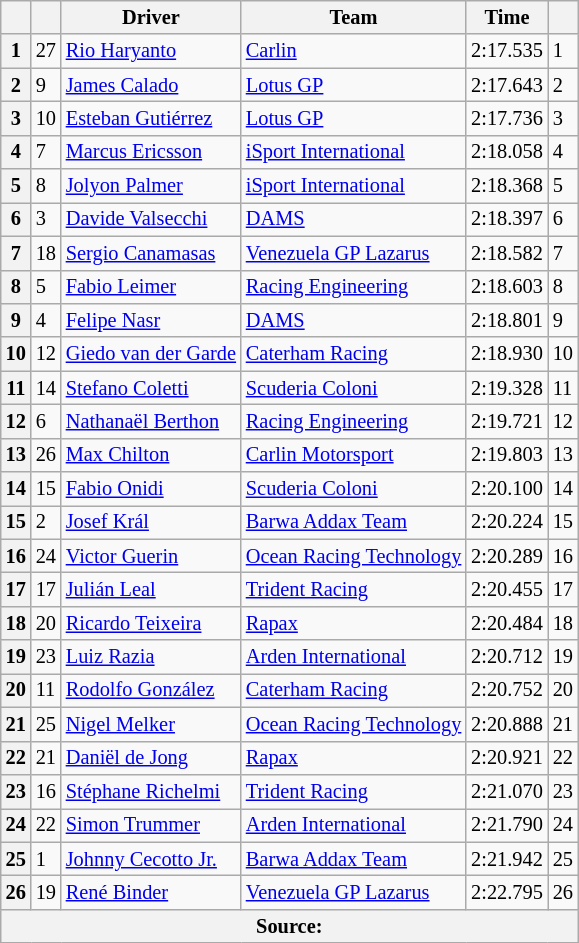<table class="wikitable" style="font-size:85%">
<tr>
<th></th>
<th></th>
<th>Driver</th>
<th>Team</th>
<th>Time</th>
<th></th>
</tr>
<tr>
<th>1</th>
<td>27</td>
<td> <a href='#'>Rio Haryanto</a></td>
<td><a href='#'>Carlin</a></td>
<td>2:17.535</td>
<td>1</td>
</tr>
<tr>
<th>2</th>
<td>9</td>
<td> <a href='#'>James Calado</a></td>
<td><a href='#'>Lotus GP</a></td>
<td>2:17.643</td>
<td>2</td>
</tr>
<tr>
<th>3</th>
<td>10</td>
<td> <a href='#'>Esteban Gutiérrez</a></td>
<td><a href='#'>Lotus GP</a></td>
<td>2:17.736</td>
<td>3</td>
</tr>
<tr>
<th>4</th>
<td>7</td>
<td> <a href='#'>Marcus Ericsson</a></td>
<td><a href='#'>iSport International</a></td>
<td>2:18.058</td>
<td>4</td>
</tr>
<tr>
<th>5</th>
<td>8</td>
<td> <a href='#'>Jolyon Palmer</a></td>
<td><a href='#'>iSport International</a></td>
<td>2:18.368</td>
<td>5</td>
</tr>
<tr>
<th>6</th>
<td>3</td>
<td> <a href='#'>Davide Valsecchi</a></td>
<td><a href='#'>DAMS</a></td>
<td>2:18.397</td>
<td>6</td>
</tr>
<tr>
<th>7</th>
<td>18</td>
<td> <a href='#'>Sergio Canamasas</a></td>
<td><a href='#'>Venezuela GP Lazarus</a></td>
<td>2:18.582</td>
<td>7</td>
</tr>
<tr>
<th>8</th>
<td>5</td>
<td> <a href='#'>Fabio Leimer</a></td>
<td><a href='#'>Racing Engineering</a></td>
<td>2:18.603</td>
<td>8</td>
</tr>
<tr>
<th>9</th>
<td>4</td>
<td> <a href='#'>Felipe Nasr</a></td>
<td><a href='#'>DAMS</a></td>
<td>2:18.801</td>
<td>9</td>
</tr>
<tr>
<th>10</th>
<td>12</td>
<td> <a href='#'>Giedo van der Garde</a></td>
<td><a href='#'>Caterham Racing</a></td>
<td>2:18.930</td>
<td>10</td>
</tr>
<tr>
<th>11</th>
<td>14</td>
<td> <a href='#'>Stefano Coletti</a></td>
<td><a href='#'>Scuderia Coloni</a></td>
<td>2:19.328</td>
<td>11</td>
</tr>
<tr>
<th>12</th>
<td>6</td>
<td> <a href='#'>Nathanaël Berthon</a></td>
<td><a href='#'>Racing Engineering</a></td>
<td>2:19.721</td>
<td>12</td>
</tr>
<tr>
<th>13</th>
<td>26</td>
<td> <a href='#'>Max Chilton</a></td>
<td><a href='#'>Carlin Motorsport</a></td>
<td>2:19.803</td>
<td>13</td>
</tr>
<tr>
<th>14</th>
<td>15</td>
<td> <a href='#'>Fabio Onidi</a></td>
<td><a href='#'>Scuderia Coloni</a></td>
<td>2:20.100</td>
<td>14</td>
</tr>
<tr>
<th>15</th>
<td>2</td>
<td> <a href='#'>Josef Král</a></td>
<td><a href='#'>Barwa Addax Team</a></td>
<td>2:20.224</td>
<td>15</td>
</tr>
<tr>
<th>16</th>
<td>24</td>
<td> <a href='#'>Victor Guerin</a></td>
<td><a href='#'>Ocean Racing Technology</a></td>
<td>2:20.289</td>
<td>16</td>
</tr>
<tr>
<th>17</th>
<td>17</td>
<td> <a href='#'>Julián Leal</a></td>
<td><a href='#'>Trident Racing</a></td>
<td>2:20.455</td>
<td>17</td>
</tr>
<tr>
<th>18</th>
<td>20</td>
<td> <a href='#'>Ricardo Teixeira</a></td>
<td><a href='#'>Rapax</a></td>
<td>2:20.484</td>
<td>18</td>
</tr>
<tr>
<th>19</th>
<td>23</td>
<td> <a href='#'>Luiz Razia</a></td>
<td><a href='#'>Arden International</a></td>
<td>2:20.712</td>
<td>19</td>
</tr>
<tr>
<th>20</th>
<td>11</td>
<td> <a href='#'>Rodolfo González</a></td>
<td><a href='#'>Caterham Racing</a></td>
<td>2:20.752</td>
<td>20</td>
</tr>
<tr>
<th>21</th>
<td>25</td>
<td> <a href='#'>Nigel Melker</a></td>
<td><a href='#'>Ocean Racing Technology</a></td>
<td>2:20.888</td>
<td>21</td>
</tr>
<tr>
<th>22</th>
<td>21</td>
<td> <a href='#'>Daniël de Jong</a></td>
<td><a href='#'>Rapax</a></td>
<td>2:20.921</td>
<td>22</td>
</tr>
<tr>
<th>23</th>
<td>16</td>
<td> <a href='#'>Stéphane Richelmi</a></td>
<td><a href='#'>Trident Racing</a></td>
<td>2:21.070</td>
<td>23</td>
</tr>
<tr>
<th>24</th>
<td>22</td>
<td> <a href='#'>Simon Trummer</a></td>
<td><a href='#'>Arden International</a></td>
<td>2:21.790</td>
<td>24</td>
</tr>
<tr>
<th>25</th>
<td>1</td>
<td> <a href='#'>Johnny Cecotto Jr.</a></td>
<td><a href='#'>Barwa Addax Team</a></td>
<td>2:21.942</td>
<td>25</td>
</tr>
<tr>
<th>26</th>
<td>19</td>
<td> <a href='#'>René Binder</a></td>
<td><a href='#'>Venezuela GP Lazarus</a></td>
<td>2:22.795</td>
<td>26</td>
</tr>
<tr>
<th colspan="6" align="center">Source: </th>
</tr>
</table>
